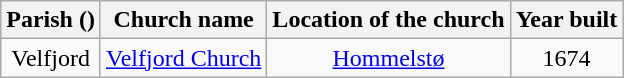<table class="wikitable" style="text-align:center">
<tr>
<th>Parish ()</th>
<th>Church name</th>
<th>Location of the church</th>
<th>Year built</th>
</tr>
<tr>
<td rowspan="1">Velfjord</td>
<td><a href='#'>Velfjord Church</a></td>
<td><a href='#'>Hommelstø</a></td>
<td>1674</td>
</tr>
</table>
